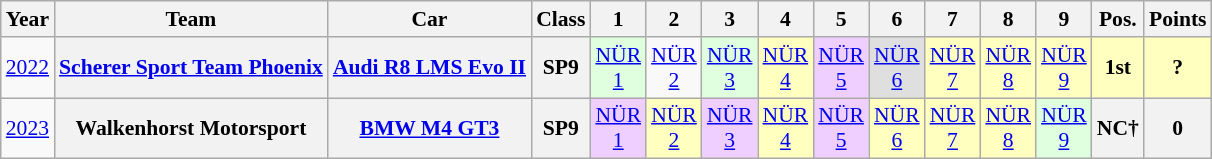<table class="wikitable" border="1" style="text-align:center; font-size:90%;">
<tr>
<th>Year</th>
<th>Team</th>
<th>Car</th>
<th>Class</th>
<th>1</th>
<th>2</th>
<th>3</th>
<th>4</th>
<th>5</th>
<th>6</th>
<th>7</th>
<th>8</th>
<th>9</th>
<th>Pos.</th>
<th>Points</th>
</tr>
<tr>
<td><a href='#'>2022</a></td>
<th><a href='#'>Scherer Sport Team Phoenix</a></th>
<th><a href='#'>Audi R8 LMS Evo II</a></th>
<th>SP9</th>
<td style="background:#DFFFDF;"><a href='#'>NÜR<br>1</a><br></td>
<td style="background:#;"><a href='#'>NÜR<br>2</a></td>
<td style="background:#DFFFDF;"><a href='#'>NÜR<br>3</a><br></td>
<td style="background:#FFFFBF;"><a href='#'>NÜR<br>4</a><br></td>
<td style="background:#EFCFFF;"><a href='#'>NÜR<br>5</a><br></td>
<td style="background:#DFDFDF;"><a href='#'>NÜR<br>6</a><br></td>
<td style="background:#FFFFBF;"><a href='#'>NÜR<br>7</a><br></td>
<td style="background:#FFFFBF;"><a href='#'>NÜR<br>8</a><br></td>
<td style="background:#FFFFBF;"><a href='#'>NÜR<br>9</a><br></td>
<th style="background:#FFFFBF;">1st</th>
<th style="background:#FFFFBF;">?</th>
</tr>
<tr>
<td><a href='#'>2023</a></td>
<th>Walkenhorst Motorsport</th>
<th><a href='#'>BMW M4 GT3</a></th>
<th>SP9</th>
<td style="background:#EFCFFF;"><a href='#'>NÜR<br>1</a><br></td>
<td style="background:#FFFFBF;"><a href='#'>NÜR<br>2</a><br></td>
<td style="background:#EFCFFF;"><a href='#'>NÜR<br>3</a><br></td>
<td style="background:#FFFFBF;"><a href='#'>NÜR<br>4</a><br></td>
<td style="background:#EFCFFF;"><a href='#'>NÜR<br>5</a><br></td>
<td style="background:#FFFFBF;"><a href='#'>NÜR<br>6</a><br></td>
<td style="background:#FFFFBF;"><a href='#'>NÜR<br>7</a><br></td>
<td style="background:#FFFFBF;"><a href='#'>NÜR<br>8</a><br></td>
<td style="background:#DFFFDF;"><a href='#'>NÜR<br>9</a><br></td>
<th>NC†</th>
<th>0</th>
</tr>
</table>
